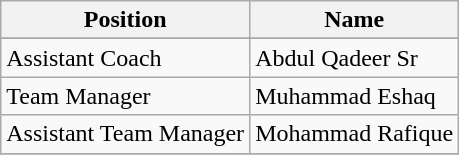<table class="wikitable">
<tr>
<th>Position</th>
<th>Name</th>
</tr>
<tr>
</tr>
<tr>
<td>Assistant Coach</td>
<td> Abdul Qadeer Sr</td>
</tr>
<tr>
<td>Team Manager</td>
<td> Muhammad Eshaq</td>
</tr>
<tr>
<td>Assistant Team Manager</td>
<td> Mohammad Rafique</td>
</tr>
<tr>
</tr>
</table>
